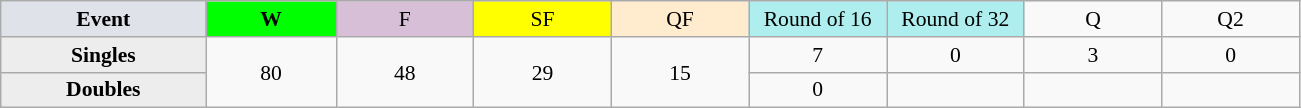<table class=wikitable style=font-size:90%;text-align:center>
<tr>
<td style="width:130px; background:#dfe2e9;"><strong>Event</strong></td>
<td style="width:80px; background:lime;"><strong>W</strong></td>
<td style="width:85px; background:thistle;">F</td>
<td style="width:85px; background:#ff0;">SF</td>
<td style="width:85px; background:#ffebcd;">QF</td>
<td style="width:85px; background:#afeeee;">Round of 16</td>
<td style="width:85px; background:#afeeee;">Round of 32</td>
<td width=85>Q</td>
<td width=85>Q2</td>
</tr>
<tr>
<th style="background:#ededed;">Singles</th>
<td rowspan=2>80</td>
<td rowspan=2>48</td>
<td rowspan=2>29</td>
<td rowspan=2>15</td>
<td>7</td>
<td>0</td>
<td>3</td>
<td>0</td>
</tr>
<tr>
<th style="background:#ededed;">Doubles</th>
<td>0</td>
<td></td>
<td></td>
<td></td>
</tr>
</table>
